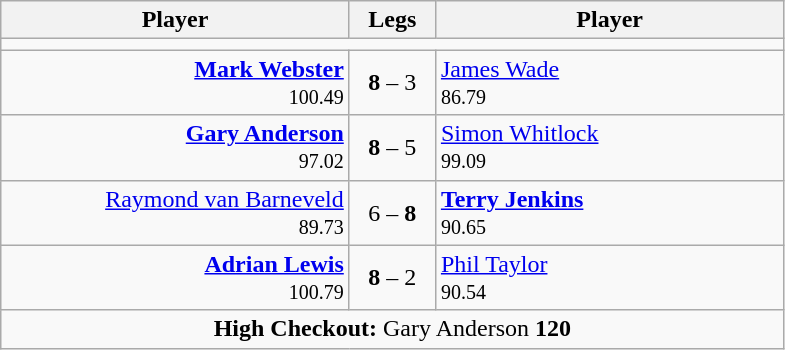<table class=wikitable style="text-align:center">
<tr>
<th width=225>Player</th>
<th width=50>Legs</th>
<th width=225>Player</th>
</tr>
<tr align=center>
<td colspan="3"></td>
</tr>
<tr align=left>
<td align=right><strong><a href='#'>Mark Webster</a></strong>  <br> <small><span>100.49</span></small></td>
<td align=center><strong>8</strong> – 3</td>
<td> <a href='#'>James Wade</a> <br> <small><span>86.79</span></small></td>
</tr>
<tr align=left>
<td align=right><strong><a href='#'>Gary Anderson</a></strong>  <br> <small><span>97.02</span></small></td>
<td align=center><strong>8</strong> – 5</td>
<td> <a href='#'>Simon Whitlock</a> <br> <small><span>99.09</span></small></td>
</tr>
<tr align=left>
<td align=right><a href='#'>Raymond van Barneveld</a>  <br> <small><span>89.73</span></small></td>
<td align=center>6 – <strong>8</strong></td>
<td> <strong><a href='#'>Terry Jenkins</a></strong> <br> <small><span>90.65</span></small></td>
</tr>
<tr align=left>
<td align=right><strong><a href='#'>Adrian Lewis</a></strong>  <br> <small><span>100.79</span></small></td>
<td align=center><strong>8</strong> – 2</td>
<td> <a href='#'>Phil Taylor</a> <br> <small><span>90.54</span></small></td>
</tr>
<tr align=center>
<td colspan="3"><strong>High Checkout:</strong> Gary Anderson <strong>120</strong></td>
</tr>
</table>
